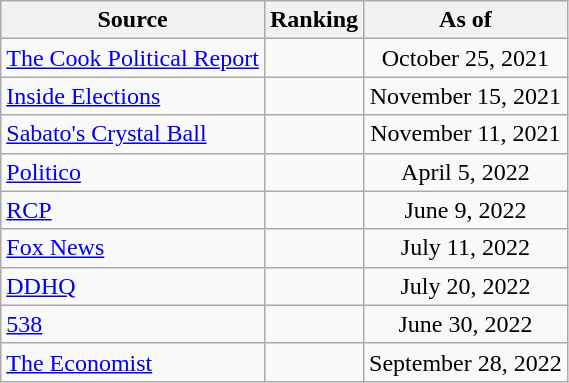<table class="wikitable" style="text-align:center">
<tr>
<th>Source</th>
<th>Ranking</th>
<th>As of</th>
</tr>
<tr>
<td align=left><a href='#'>The Cook Political Report</a></td>
<td></td>
<td>October 25, 2021</td>
</tr>
<tr>
<td align=left><a href='#'>Inside Elections</a></td>
<td></td>
<td>November 15, 2021</td>
</tr>
<tr>
<td align=left><a href='#'>Sabato's Crystal Ball</a></td>
<td></td>
<td>November 11, 2021</td>
</tr>
<tr>
<td align="left"><a href='#'>Politico</a></td>
<td></td>
<td>April 5, 2022</td>
</tr>
<tr>
<td align="left"><a href='#'>RCP</a></td>
<td></td>
<td>June 9, 2022</td>
</tr>
<tr>
<td align=left><a href='#'>Fox News</a></td>
<td></td>
<td>July 11, 2022</td>
</tr>
<tr>
<td align="left"><a href='#'>DDHQ</a></td>
<td></td>
<td>July 20, 2022</td>
</tr>
<tr>
<td align="left"><a href='#'>538</a></td>
<td></td>
<td>June 30, 2022</td>
</tr>
<tr>
<td align="left"><a href='#'>The Economist</a></td>
<td></td>
<td>September 28, 2022</td>
</tr>
</table>
